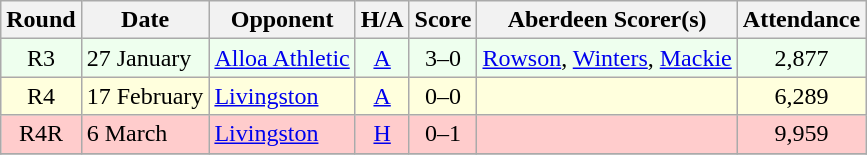<table class="wikitable" style="text-align:center">
<tr>
<th>Round</th>
<th>Date</th>
<th>Opponent</th>
<th>H/A</th>
<th>Score</th>
<th>Aberdeen Scorer(s)</th>
<th>Attendance</th>
</tr>
<tr bgcolor=#EEFFEE>
<td>R3</td>
<td align=left>27 January</td>
<td align=left><a href='#'>Alloa Athletic</a></td>
<td><a href='#'>A</a></td>
<td>3–0</td>
<td align=left><a href='#'>Rowson</a>, <a href='#'>Winters</a>, <a href='#'>Mackie</a></td>
<td>2,877</td>
</tr>
<tr bgcolor=#FFFFDD>
<td>R4</td>
<td align=left>17 February</td>
<td align=left><a href='#'>Livingston</a></td>
<td><a href='#'>A</a></td>
<td>0–0</td>
<td align=left></td>
<td>6,289</td>
</tr>
<tr bgcolor=#FFCCCC>
<td>R4R</td>
<td align=left>6 March</td>
<td align=left><a href='#'>Livingston</a></td>
<td><a href='#'>H</a></td>
<td>0–1</td>
<td align=left></td>
<td>9,959</td>
</tr>
<tr>
</tr>
</table>
